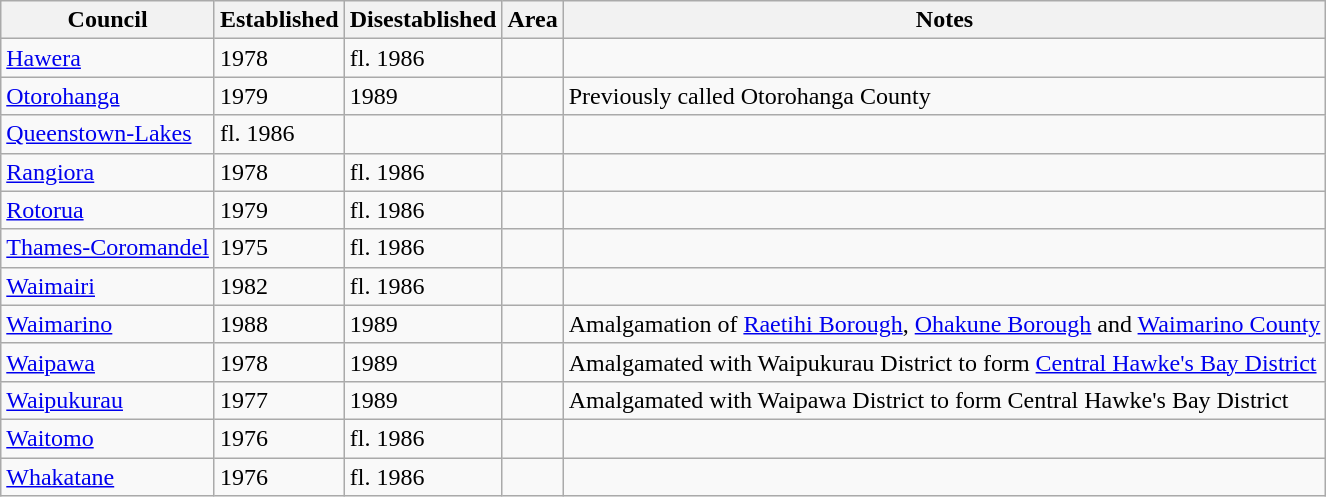<table class="wikitable sortable">
<tr>
<th>Council</th>
<th>Established</th>
<th>Disestablished</th>
<th>Area</th>
<th class="unsortable">Notes</th>
</tr>
<tr>
<td><a href='#'>Hawera</a></td>
<td>1978 </td>
<td>fl. 1986</td>
<td></td>
<td></td>
</tr>
<tr>
<td><a href='#'>Otorohanga</a></td>
<td>1979 </td>
<td>1989</td>
<td></td>
<td>Previously called Otorohanga County</td>
</tr>
<tr>
<td><a href='#'>Queenstown-Lakes</a></td>
<td>fl. 1986 </td>
<td></td>
<td></td>
<td></td>
</tr>
<tr>
<td><a href='#'>Rangiora</a></td>
<td>1978 </td>
<td>fl. 1986</td>
<td></td>
<td></td>
</tr>
<tr>
<td><a href='#'>Rotorua</a></td>
<td>1979 </td>
<td>fl. 1986</td>
<td></td>
<td></td>
</tr>
<tr>
<td><a href='#'>Thames-Coromandel</a></td>
<td>1975 </td>
<td>fl. 1986</td>
<td></td>
<td></td>
</tr>
<tr>
<td><a href='#'>Waimairi</a></td>
<td>1982 </td>
<td>fl. 1986</td>
<td></td>
<td></td>
</tr>
<tr>
<td><a href='#'>Waimarino</a></td>
<td>1988</td>
<td>1989</td>
<td></td>
<td>Amalgamation of <a href='#'>Raetihi Borough</a>, <a href='#'>Ohakune Borough</a> and <a href='#'>Waimarino County</a></td>
</tr>
<tr>
<td><a href='#'>Waipawa</a></td>
<td>1978 </td>
<td>1989</td>
<td></td>
<td>Amalgamated with Waipukurau District to form <a href='#'>Central Hawke's Bay District</a></td>
</tr>
<tr>
<td><a href='#'>Waipukurau</a></td>
<td>1977 </td>
<td>1989</td>
<td></td>
<td>Amalgamated with Waipawa District to form Central Hawke's Bay District</td>
</tr>
<tr>
<td><a href='#'>Waitomo</a></td>
<td>1976 </td>
<td>fl. 1986</td>
<td></td>
<td></td>
</tr>
<tr>
<td><a href='#'>Whakatane</a></td>
<td>1976 </td>
<td>fl. 1986</td>
<td></td>
<td></td>
</tr>
</table>
